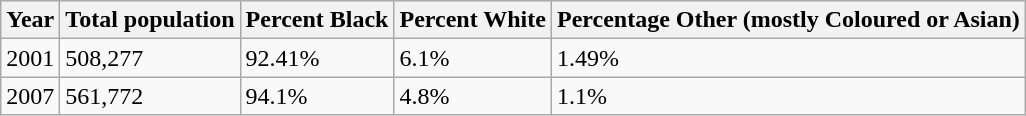<table class="wikitable">
<tr>
<th>Year</th>
<th>Total population</th>
<th>Percent Black</th>
<th>Percent White</th>
<th>Percentage Other (mostly Coloured or Asian)</th>
</tr>
<tr>
<td>2001</td>
<td>508,277</td>
<td>92.41%</td>
<td>6.1%</td>
<td>1.49%</td>
</tr>
<tr>
<td>2007</td>
<td>561,772 </td>
<td>94.1% </td>
<td>4.8% </td>
<td>1.1% </td>
</tr>
</table>
